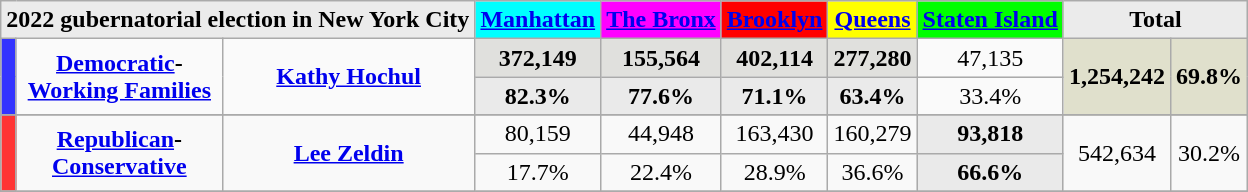<table class="wikitable" style="text-align:center;">
<tr style="text-align:center;">
<td colspan="3" style="background:#ebebeb;"><strong>2022 gubernatorial election in New York City</strong></td>
<td style="background:aqua;"><strong><a href='#'>Manhattan</a></strong></td>
<td style="background:magenta;"><strong><a href='#'>The Bronx</a></strong></td>
<td style="background:red;"><strong><a href='#'>Brooklyn</a></strong></td>
<td style="background:yellow;"><strong><a href='#'>Queens</a></strong></td>
<td style="background:lime;"><strong><a href='#'>Staten Island</a></strong></td>
<td colspan="2"; style="background:#ebebeb;"><strong>Total</strong></td>
</tr>
<tr style="background:#e0e0dd;">
<th rowspan="2"; style="background-color:#3333FF; width: 3px"></th>
<td rowspan="2"; style="background:#fafafa; style="width: 130px"><strong><a href='#'>Democratic</a>-<br><a href='#'>Working Families</a></strong></td>
<td rowspan="2" style="background:#fafafa; style="text-align:center;"><strong><a href='#'>Kathy Hochul</a></strong></td>
<td><strong>372,149</strong></td>
<td><strong>155,564</strong></td>
<td><strong>402,114</strong></td>
<td><strong>277,280</strong></td>
<td style="background:#fafafa;">47,135</td>
<td rowspan="2"; style="background:#e0e0cc;"><strong>1,254,242</strong></td>
<td rowspan="2"; style="background:#e0e0cc;"><strong>69.8%</strong></td>
</tr>
<tr style="background:#eaeaea;">
<td><strong>82.3%</strong></td>
<td><strong>77.6%</strong></td>
<td><strong>71.1%</strong></td>
<td><strong>63.4%</strong></td>
<td style="background:#fafafa;">33.4%</td>
</tr>
<tr style="background:#e0e0dd;">
</tr>
<tr>
<th rowspan="2"; style="background-color:#FF3333; width: 3px"></th>
<td rowspan="2"; style="width: 130px"><strong><a href='#'>Republican</a>-<br><a href='#'>Conservative</a></strong></td>
<td rowspan="2" text-align:center;"><strong><a href='#'>Lee Zeldin</a></strong></td>
<td>80,159</td>
<td>44,948</td>
<td>163,430</td>
<td>160,279</td>
<td style="background:#eaeaea;"><strong>93,818</strong></td>
<td rowspan="2";>542,634</td>
<td rowspan="2";>30.2%</td>
</tr>
<tr>
<td>17.7%</td>
<td>22.4%</td>
<td>28.9%</td>
<td>36.6%</td>
<td style="background:#eaeaea;"><strong>66.6%</strong></td>
</tr>
<tr>
</tr>
</table>
